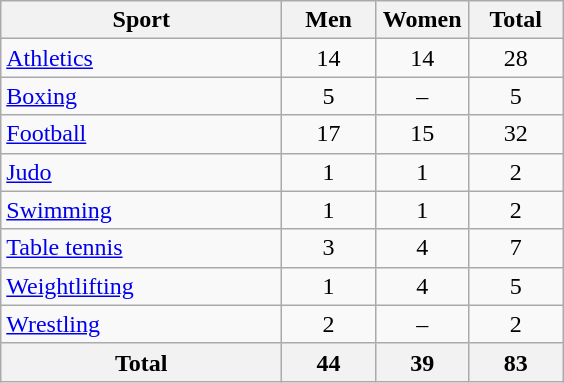<table class="wikitable sortable" style="text-align:center;">
<tr>
<th width=180>Sport</th>
<th width=55>Men</th>
<th width=55>Women</th>
<th width=55>Total</th>
</tr>
<tr>
<td align=left><a href='#'>Athletics</a></td>
<td>14</td>
<td>14</td>
<td>28</td>
</tr>
<tr>
<td align=left><a href='#'>Boxing</a></td>
<td>5</td>
<td>–</td>
<td>5</td>
</tr>
<tr>
<td align=left><a href='#'>Football</a></td>
<td>17</td>
<td>15</td>
<td>32</td>
</tr>
<tr>
<td align=left><a href='#'>Judo</a></td>
<td>1</td>
<td>1</td>
<td>2</td>
</tr>
<tr>
<td align=left><a href='#'>Swimming</a></td>
<td>1</td>
<td>1</td>
<td>2</td>
</tr>
<tr>
<td align=left><a href='#'>Table tennis</a></td>
<td>3</td>
<td>4</td>
<td>7</td>
</tr>
<tr>
<td align=left><a href='#'>Weightlifting</a></td>
<td>1</td>
<td>4</td>
<td>5</td>
</tr>
<tr>
<td align=left><a href='#'>Wrestling</a></td>
<td>2</td>
<td>–</td>
<td>2</td>
</tr>
<tr>
<th>Total</th>
<th>44</th>
<th>39</th>
<th>83</th>
</tr>
</table>
